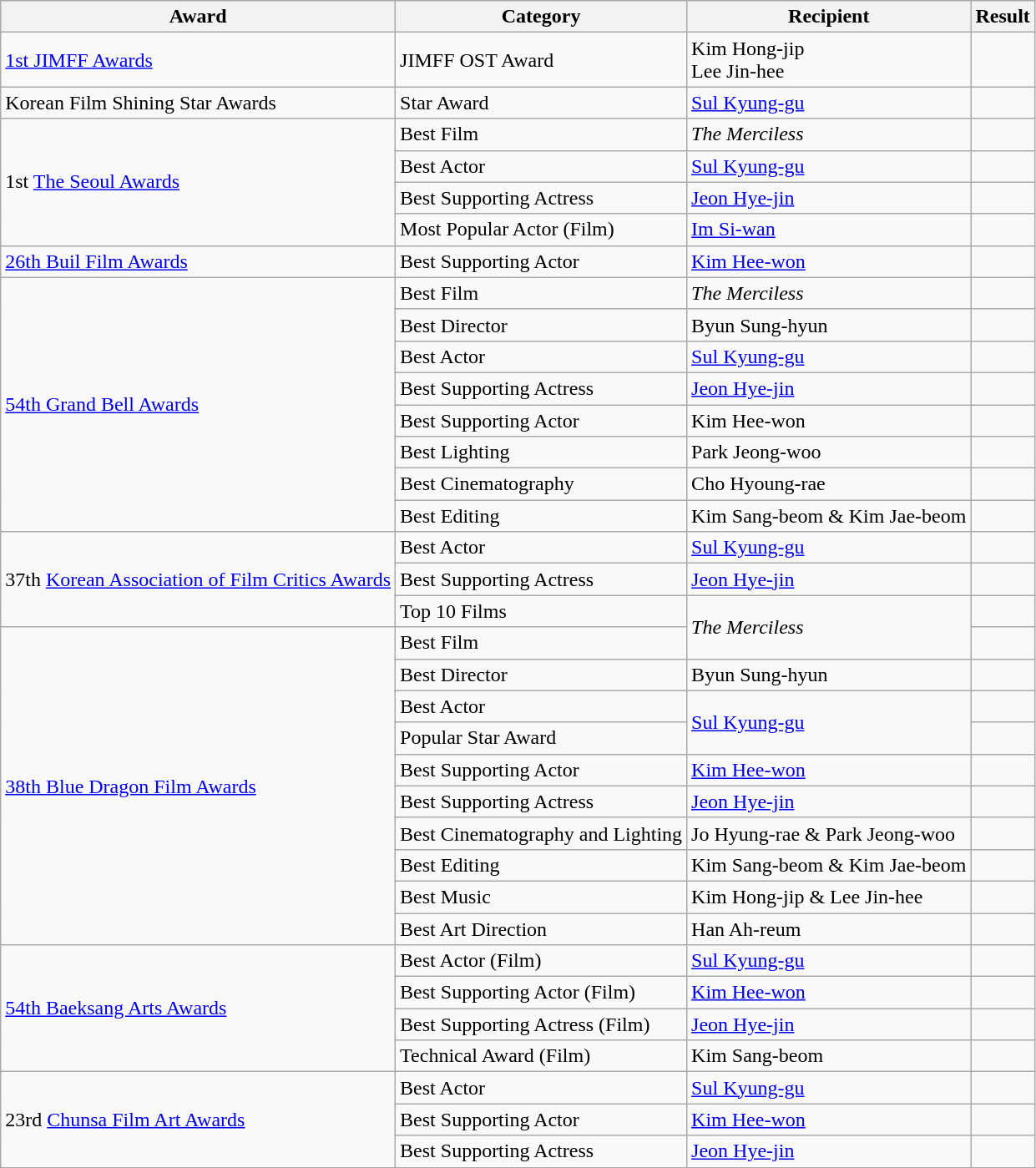<table class="wikitable sortable">
<tr>
<th>Award</th>
<th>Category</th>
<th>Recipient</th>
<th>Result</th>
</tr>
<tr>
<td><a href='#'>1st JIMFF Awards</a></td>
<td>JIMFF OST Award</td>
<td>Kim Hong-jip<br>Lee Jin-hee</td>
<td></td>
</tr>
<tr>
<td>Korean Film Shining Star Awards</td>
<td>Star Award</td>
<td><a href='#'>Sul Kyung-gu</a></td>
<td></td>
</tr>
<tr>
<td rowspan=4>1st <a href='#'>The Seoul Awards</a></td>
<td>Best Film</td>
<td><em>The Merciless</em></td>
<td></td>
</tr>
<tr>
<td>Best Actor</td>
<td><a href='#'>Sul Kyung-gu</a></td>
<td></td>
</tr>
<tr>
<td>Best Supporting Actress</td>
<td><a href='#'>Jeon Hye-jin</a></td>
<td></td>
</tr>
<tr>
<td>Most Popular Actor (Film)</td>
<td><a href='#'>Im Si-wan</a></td>
<td></td>
</tr>
<tr>
<td><a href='#'>26th Buil Film Awards</a></td>
<td>Best Supporting Actor</td>
<td><a href='#'>Kim Hee-won</a></td>
<td></td>
</tr>
<tr>
<td rowspan=8><a href='#'>54th Grand Bell Awards</a></td>
<td>Best Film</td>
<td><em>The Merciless</em></td>
<td></td>
</tr>
<tr>
<td>Best Director</td>
<td>Byun Sung-hyun</td>
<td></td>
</tr>
<tr>
<td>Best Actor</td>
<td><a href='#'>Sul Kyung-gu</a></td>
<td></td>
</tr>
<tr>
<td>Best Supporting Actress</td>
<td><a href='#'>Jeon Hye-jin</a></td>
<td></td>
</tr>
<tr>
<td>Best Supporting Actor</td>
<td>Kim Hee-won</td>
<td></td>
</tr>
<tr>
<td>Best Lighting</td>
<td>Park Jeong-woo</td>
<td></td>
</tr>
<tr>
<td>Best Cinematography</td>
<td>Cho Hyoung-rae</td>
<td></td>
</tr>
<tr>
<td>Best Editing</td>
<td>Kim Sang-beom & Kim Jae-beom</td>
<td></td>
</tr>
<tr>
<td rowspan=3>37th <a href='#'>Korean Association of Film Critics Awards</a></td>
<td>Best Actor</td>
<td><a href='#'>Sul Kyung-gu</a></td>
<td></td>
</tr>
<tr>
<td>Best Supporting Actress</td>
<td><a href='#'>Jeon Hye-jin</a></td>
<td></td>
</tr>
<tr>
<td>Top 10 Films</td>
<td rowspan=2><em>The Merciless</em></td>
<td></td>
</tr>
<tr>
<td rowspan=10><a href='#'>38th Blue Dragon Film Awards</a></td>
<td>Best Film</td>
<td></td>
</tr>
<tr>
<td>Best Director</td>
<td>Byun Sung-hyun</td>
<td></td>
</tr>
<tr>
<td>Best Actor</td>
<td rowspan=2><a href='#'>Sul Kyung-gu</a></td>
<td></td>
</tr>
<tr>
<td>Popular Star Award</td>
<td></td>
</tr>
<tr>
<td>Best Supporting Actor</td>
<td><a href='#'>Kim Hee-won</a></td>
<td></td>
</tr>
<tr>
<td>Best Supporting Actress</td>
<td><a href='#'>Jeon Hye-jin</a></td>
<td></td>
</tr>
<tr>
<td>Best Cinematography and Lighting</td>
<td>Jo Hyung-rae & Park Jeong-woo</td>
<td></td>
</tr>
<tr>
<td>Best Editing</td>
<td>Kim Sang-beom & Kim Jae-beom</td>
<td></td>
</tr>
<tr>
<td>Best Music</td>
<td>Kim Hong-jip & Lee Jin-hee</td>
<td></td>
</tr>
<tr>
<td>Best Art Direction</td>
<td>Han Ah-reum</td>
<td></td>
</tr>
<tr>
<td rowspan=4><a href='#'>54th Baeksang Arts Awards</a></td>
<td>Best Actor (Film)</td>
<td><a href='#'>Sul Kyung-gu</a></td>
<td></td>
</tr>
<tr>
<td>Best Supporting Actor (Film)</td>
<td><a href='#'>Kim Hee-won</a></td>
<td></td>
</tr>
<tr>
<td>Best Supporting Actress (Film)</td>
<td><a href='#'>Jeon Hye-jin</a></td>
<td></td>
</tr>
<tr>
<td>Technical Award (Film)</td>
<td>Kim Sang-beom</td>
<td></td>
</tr>
<tr>
<td rowspan=3>23rd <a href='#'>Chunsa Film Art Awards</a></td>
<td>Best Actor</td>
<td><a href='#'>Sul Kyung-gu</a></td>
<td></td>
</tr>
<tr>
<td>Best Supporting Actor</td>
<td><a href='#'>Kim Hee-won</a></td>
<td></td>
</tr>
<tr>
<td>Best Supporting Actress</td>
<td><a href='#'>Jeon Hye-jin</a></td>
<td></td>
</tr>
</table>
